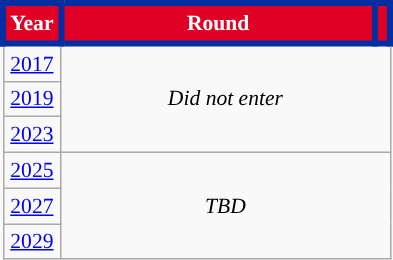<table class="wikitable" style="text-align: center; font-size:90%">
<tr style="color:white;">
<th style="background:#e00025; border: 4px solid #032ea1;">Year</th>
<th style="background:#e00025; border: 4px solid #032ea1; width:200px">Round</th>
<th style="background:#e00025; border: 4px solid #032ea1;"></th>
</tr>
<tr>
<td><a href='#'>2017</a></td>
<td colspan="2" rowspan="3"><em>Did not enter</em></td>
</tr>
<tr>
<td><a href='#'>2019</a></td>
</tr>
<tr>
<td><a href='#'>2023</a></td>
</tr>
<tr>
<td><a href='#'>2025</a></td>
<td colspan="2" rowspan="3"><em>TBD</em></td>
</tr>
<tr>
<td><a href='#'>2027</a></td>
</tr>
<tr>
<td><a href='#'>2029</a></td>
</tr>
</table>
